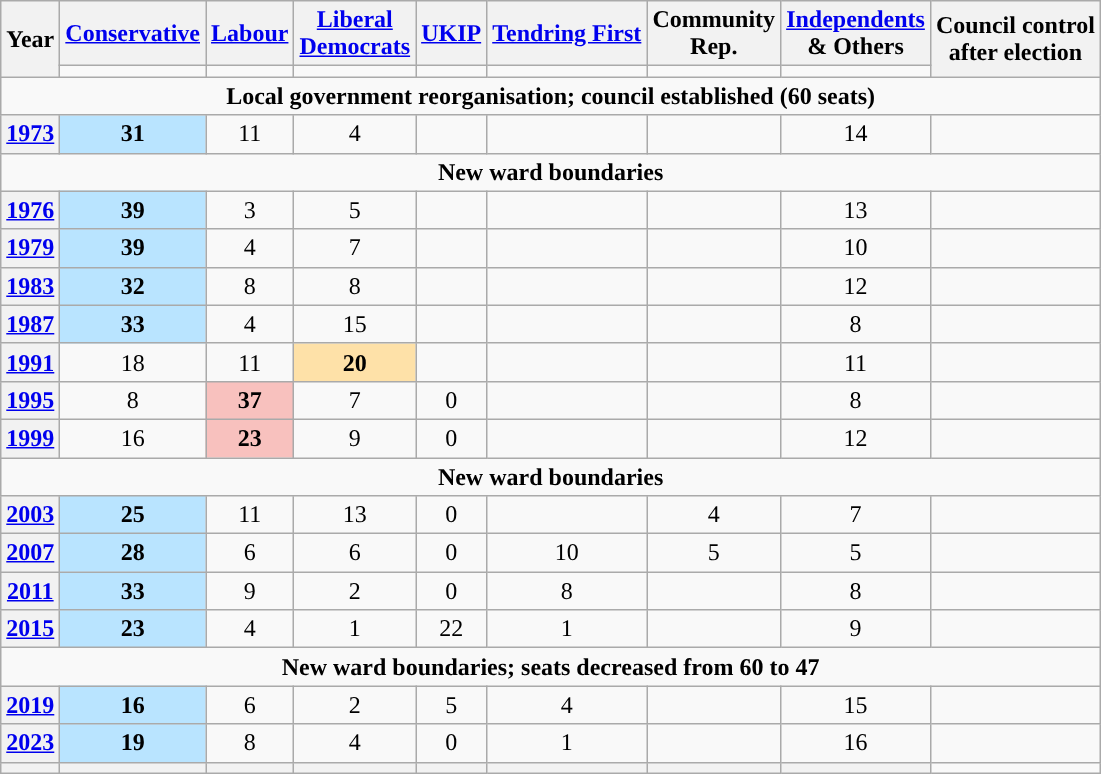<table class="wikitable plainrowheaders" style="text-align:center">
<tr>
<th scope="col" rowspan="2">Year</th>
<th scope="col"><a href='#'>Conservative</a></th>
<th scope="col"><a href='#'>Labour</a></th>
<th scope="col" style="width:1px"><a href='#'>Liberal Democrats</a></th>
<th scope="col"><a href='#'>UKIP</a></th>
<th scope="col"><a href='#'>Tendring First</a></th>
<th scope="col">Community<br>Rep.</th>
<th scope="col"><a href='#'>Independents</a><br>& Others</th>
<th scope="col" rowspan="2" colspan="2">Council control<br>after election</th>
</tr>
<tr>
<td style="background:"></td>
<td style="background:"></td>
<td style="background:"></td>
<td style="background:"></td>
<td style="background:"></td>
<td style="background:"></td>
<td style="background:"></td>
</tr>
<tr>
<td colspan="10"><strong>Local government reorganisation; council established (60 seats)</strong></td>
</tr>
<tr>
<th scope="row"><a href='#'>1973</a></th>
<td style="background:#B9E4FF;"><strong>31</strong></td>
<td>11</td>
<td>4</td>
<td></td>
<td></td>
<td></td>
<td>14</td>
<td></td>
</tr>
<tr>
<td colspan="10"><strong>New ward boundaries</strong></td>
</tr>
<tr>
<th scope="row"><a href='#'>1976</a></th>
<td style="background:#B9E4FF;"><strong>39</strong></td>
<td>3</td>
<td>5</td>
<td></td>
<td></td>
<td></td>
<td>13</td>
<td></td>
</tr>
<tr>
<th scope="row"><a href='#'>1979</a></th>
<td style="background:#B9E4FF;"><strong>39</strong></td>
<td>4</td>
<td>7</td>
<td></td>
<td></td>
<td></td>
<td>10</td>
<td></td>
</tr>
<tr>
<th scope="row"><a href='#'>1983</a></th>
<td style="background:#B9E4FF;"><strong>32</strong></td>
<td>8</td>
<td>8</td>
<td></td>
<td></td>
<td></td>
<td>12</td>
<td></td>
</tr>
<tr>
<th scope="row"><a href='#'>1987</a></th>
<td style="background:#B9E4FF;"><strong>33</strong></td>
<td>4</td>
<td>15</td>
<td></td>
<td></td>
<td></td>
<td>8</td>
<td></td>
</tr>
<tr>
<th scope="row"><a href='#'>1991</a></th>
<td>18</td>
<td>11</td>
<td style="background:#FEE1A8"><strong>20</strong></td>
<td></td>
<td></td>
<td></td>
<td>11</td>
<td></td>
</tr>
<tr>
<th scope="row"><a href='#'>1995</a></th>
<td>8</td>
<td style="background:#F8C1BE;"><strong>37</strong></td>
<td>7</td>
<td>0</td>
<td></td>
<td></td>
<td>8</td>
<td></td>
</tr>
<tr>
<th scope="row"><a href='#'>1999</a></th>
<td>16</td>
<td style="background:#F8C1BE;"><strong>23</strong></td>
<td>9</td>
<td>0</td>
<td></td>
<td></td>
<td>12</td>
<td></td>
</tr>
<tr>
<td colspan="10"><strong>New ward boundaries</strong></td>
</tr>
<tr>
<th scope="row"><a href='#'>2003</a></th>
<td style="background:#B9E4FF;"><strong>25</strong></td>
<td>11</td>
<td>13</td>
<td>0</td>
<td></td>
<td>4</td>
<td>7</td>
<td></td>
</tr>
<tr>
<th scope="row"><a href='#'>2007</a></th>
<td style="background:#B9E4FF;"><strong>28</strong></td>
<td>6</td>
<td>6</td>
<td>0</td>
<td>10</td>
<td>5</td>
<td>5</td>
<td></td>
</tr>
<tr>
<th scope="row"><a href='#'>2011</a></th>
<td style="background:#B9E4FF;"><strong>33</strong></td>
<td>9</td>
<td>2</td>
<td>0</td>
<td>8</td>
<td></td>
<td>8</td>
<td></td>
</tr>
<tr>
<th scope="row"><a href='#'>2015</a></th>
<td style="background:#B9E4FF;"><strong>23</strong></td>
<td>4</td>
<td>1</td>
<td>22</td>
<td>1</td>
<td></td>
<td>9</td>
<td></td>
</tr>
<tr>
<td colspan="10"><strong>New ward boundaries; seats decreased from 60 to 47</strong></td>
</tr>
<tr>
<th scope="row"><a href='#'>2019</a></th>
<td style="background:#B9E4FF;"><strong>16</strong></td>
<td>6</td>
<td>2</td>
<td>5</td>
<td>4</td>
<td></td>
<td>15</td>
<td></td>
</tr>
<tr>
<th scope="row"><a href='#'>2023</a></th>
<td style="background:#B9E4FF;"><strong>19</strong></td>
<td>8</td>
<td>4</td>
<td>0</td>
<td>1</td>
<td></td>
<td>16</td>
<td></td>
</tr>
<tr>
<th></th>
<th style="background-color: "></th>
<th style="background-color: "></th>
<th style="background-color: "></th>
<th style="background-color: "></th>
<th style="background-color: "></th>
<th style="background-color: "></th>
<th style="background-color: "></th>
</tr>
</table>
